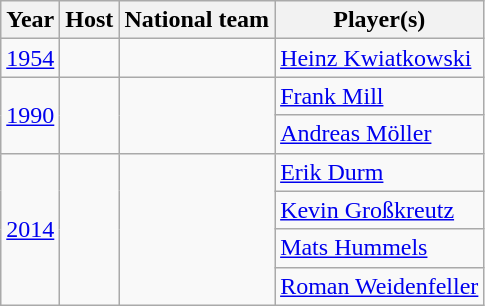<table class="wikitable">
<tr>
<th Align=Left>Year</th>
<th Align=Left>Host</th>
<th Align=Left>National team</th>
<th Align=Left>Player(s)</th>
</tr>
<tr>
<td><a href='#'>1954</a></td>
<td></td>
<td></td>
<td><a href='#'>Heinz Kwiatkowski</a></td>
</tr>
<tr>
<td rowspan="2"><a href='#'>1990</a></td>
<td rowspan="2"></td>
<td rowspan="2"></td>
<td><a href='#'>Frank Mill</a></td>
</tr>
<tr>
<td><a href='#'>Andreas Möller</a></td>
</tr>
<tr>
<td rowspan="4"><a href='#'>2014</a></td>
<td rowspan="4"></td>
<td rowspan="4"></td>
<td><a href='#'>Erik Durm</a></td>
</tr>
<tr>
<td><a href='#'>Kevin Großkreutz</a></td>
</tr>
<tr>
<td><a href='#'>Mats Hummels</a></td>
</tr>
<tr>
<td><a href='#'>Roman Weidenfeller</a></td>
</tr>
</table>
